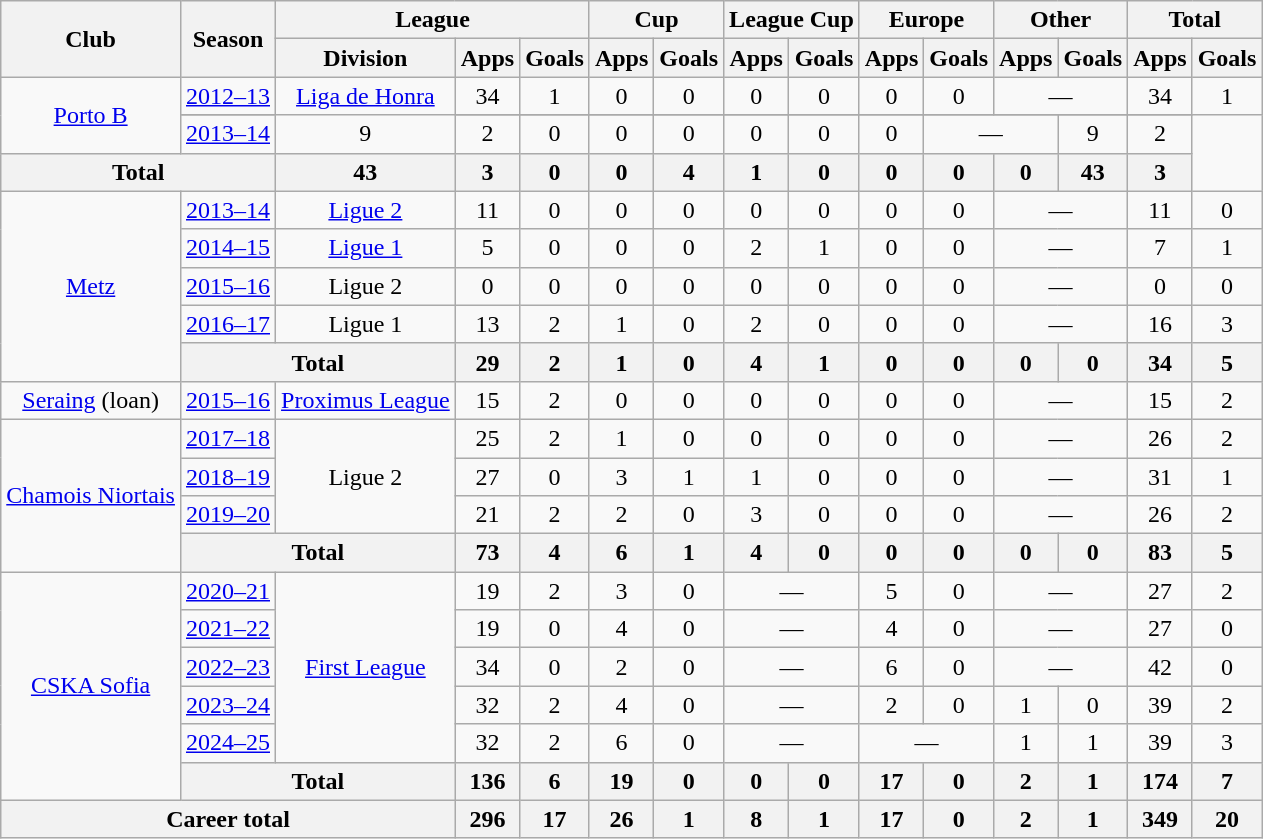<table class="wikitable" style="text-align:center">
<tr>
<th rowspan="2">Club</th>
<th rowspan="2">Season</th>
<th colspan="3">League</th>
<th colspan="2">Cup</th>
<th colspan="2">League Cup</th>
<th colspan="2">Europe</th>
<th colspan="2">Other</th>
<th colspan="2">Total</th>
</tr>
<tr>
<th>Division</th>
<th>Apps</th>
<th>Goals</th>
<th>Apps</th>
<th>Goals</th>
<th>Apps</th>
<th>Goals</th>
<th>Apps</th>
<th>Goals</th>
<th>Apps</th>
<th>Goals</th>
<th>Apps</th>
<th>Goals</th>
</tr>
<tr>
<td rowspan="3"><a href='#'>Porto B</a></td>
<td><a href='#'>2012–13</a></td>
<td rowspan="2"><a href='#'>Liga de Honra</a></td>
<td>34</td>
<td>1</td>
<td>0</td>
<td>0</td>
<td>0</td>
<td>0</td>
<td>0</td>
<td>0</td>
<td colspan="2">—</td>
<td>34</td>
<td>1</td>
</tr>
<tr>
</tr>
<tr>
<td><a href='#'>2013–14</a></td>
<td>9</td>
<td>2</td>
<td>0</td>
<td>0</td>
<td>0</td>
<td>0</td>
<td>0</td>
<td>0</td>
<td colspan="2">—</td>
<td>9</td>
<td>2</td>
</tr>
<tr>
<th colspan="2">Total</th>
<th>43</th>
<th>3</th>
<th>0</th>
<th>0</th>
<th>4</th>
<th>1</th>
<th>0</th>
<th>0</th>
<th>0</th>
<th>0</th>
<th>43</th>
<th>3</th>
</tr>
<tr>
<td rowspan="5"><a href='#'>Metz</a></td>
<td><a href='#'>2013–14</a></td>
<td><a href='#'>Ligue 2</a></td>
<td>11</td>
<td>0</td>
<td>0</td>
<td>0</td>
<td>0</td>
<td>0</td>
<td>0</td>
<td>0</td>
<td colspan="2">—</td>
<td>11</td>
<td>0</td>
</tr>
<tr>
<td><a href='#'>2014–15</a></td>
<td><a href='#'>Ligue 1</a></td>
<td>5</td>
<td>0</td>
<td>0</td>
<td>0</td>
<td>2</td>
<td>1</td>
<td>0</td>
<td>0</td>
<td colspan="2">—</td>
<td>7</td>
<td>1</td>
</tr>
<tr>
<td><a href='#'>2015–16</a></td>
<td>Ligue 2</td>
<td>0</td>
<td>0</td>
<td>0</td>
<td>0</td>
<td>0</td>
<td>0</td>
<td>0</td>
<td>0</td>
<td colspan="2">—</td>
<td>0</td>
<td>0</td>
</tr>
<tr>
<td><a href='#'>2016–17</a></td>
<td>Ligue 1</td>
<td>13</td>
<td>2</td>
<td>1</td>
<td>0</td>
<td>2</td>
<td>0</td>
<td>0</td>
<td>0</td>
<td colspan="2">—</td>
<td>16</td>
<td>3</td>
</tr>
<tr>
<th colspan="2">Total</th>
<th>29</th>
<th>2</th>
<th>1</th>
<th>0</th>
<th>4</th>
<th>1</th>
<th>0</th>
<th>0</th>
<th>0</th>
<th>0</th>
<th>34</th>
<th>5</th>
</tr>
<tr>
<td><a href='#'>Seraing</a> (loan)</td>
<td><a href='#'>2015–16</a></td>
<td><a href='#'>Proximus League</a></td>
<td>15</td>
<td>2</td>
<td>0</td>
<td>0</td>
<td>0</td>
<td>0</td>
<td>0</td>
<td>0</td>
<td colspan="2">—</td>
<td>15</td>
<td>2</td>
</tr>
<tr>
<td rowspan=4><a href='#'>Chamois Niortais</a></td>
<td><a href='#'>2017–18</a></td>
<td rowspan=3>Ligue 2</td>
<td>25</td>
<td>2</td>
<td>1</td>
<td>0</td>
<td>0</td>
<td>0</td>
<td>0</td>
<td>0</td>
<td colspan="2">—</td>
<td>26</td>
<td>2</td>
</tr>
<tr>
<td><a href='#'>2018–19</a></td>
<td>27</td>
<td>0</td>
<td>3</td>
<td>1</td>
<td>1</td>
<td>0</td>
<td>0</td>
<td>0</td>
<td colspan="2">—</td>
<td>31</td>
<td>1</td>
</tr>
<tr>
<td><a href='#'>2019–20</a></td>
<td>21</td>
<td>2</td>
<td>2</td>
<td>0</td>
<td>3</td>
<td>0</td>
<td>0</td>
<td>0</td>
<td colspan="2">—</td>
<td>26</td>
<td>2</td>
</tr>
<tr>
<th colspan="2">Total</th>
<th>73</th>
<th>4</th>
<th>6</th>
<th>1</th>
<th>4</th>
<th>0</th>
<th>0</th>
<th>0</th>
<th>0</th>
<th>0</th>
<th>83</th>
<th>5</th>
</tr>
<tr>
<td rowspan=6 valign="center"><a href='#'>CSKA Sofia</a></td>
<td><a href='#'>2020–21</a></td>
<td rowspan=5><a href='#'>First League</a></td>
<td>19</td>
<td>2</td>
<td>3</td>
<td>0</td>
<td colspan="2">—</td>
<td>5</td>
<td>0</td>
<td colspan="2">—</td>
<td>27</td>
<td>2</td>
</tr>
<tr>
<td><a href='#'>2021–22</a></td>
<td>19</td>
<td>0</td>
<td>4</td>
<td>0</td>
<td colspan="2">—</td>
<td>4</td>
<td>0</td>
<td colspan="2">—</td>
<td>27</td>
<td>0</td>
</tr>
<tr>
<td><a href='#'>2022–23</a></td>
<td>34</td>
<td>0</td>
<td>2</td>
<td>0</td>
<td colspan="2">—</td>
<td>6</td>
<td>0</td>
<td colspan="2">—</td>
<td>42</td>
<td>0</td>
</tr>
<tr>
<td><a href='#'>2023–24</a></td>
<td>32</td>
<td>2</td>
<td>4</td>
<td>0</td>
<td colspan="2">—</td>
<td>2</td>
<td>0</td>
<td>1</td>
<td>0</td>
<td>39</td>
<td>2</td>
</tr>
<tr>
<td><a href='#'>2024–25</a></td>
<td>32</td>
<td>2</td>
<td>6</td>
<td>0</td>
<td colspan="2">—</td>
<td colspan="2">—</td>
<td>1</td>
<td>1</td>
<td>39</td>
<td>3</td>
</tr>
<tr>
<th colspan="2">Total</th>
<th>136</th>
<th>6</th>
<th>19</th>
<th>0</th>
<th>0</th>
<th>0</th>
<th>17</th>
<th>0</th>
<th>2</th>
<th>1</th>
<th>174</th>
<th>7</th>
</tr>
<tr>
<th colspan="3">Career total</th>
<th>296</th>
<th>17</th>
<th>26</th>
<th>1</th>
<th>8</th>
<th>1</th>
<th>17</th>
<th>0</th>
<th>2</th>
<th>1</th>
<th>349</th>
<th>20</th>
</tr>
</table>
